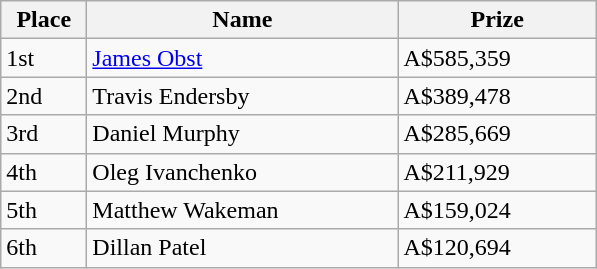<table class="wikitable">
<tr>
<th style="width:50px;">Place</th>
<th style="width:200px;">Name</th>
<th style="width:125px;">Prize</th>
</tr>
<tr>
<td>1st</td>
<td> <a href='#'>James Obst</a></td>
<td>A$585,359</td>
</tr>
<tr>
<td>2nd</td>
<td> Travis Endersby</td>
<td>A$389,478</td>
</tr>
<tr>
<td>3rd</td>
<td> Daniel Murphy</td>
<td>A$285,669</td>
</tr>
<tr>
<td>4th</td>
<td> Oleg Ivanchenko</td>
<td>A$211,929</td>
</tr>
<tr>
<td>5th</td>
<td> Matthew Wakeman</td>
<td>A$159,024</td>
</tr>
<tr>
<td>6th</td>
<td> Dillan Patel</td>
<td>A$120,694</td>
</tr>
</table>
